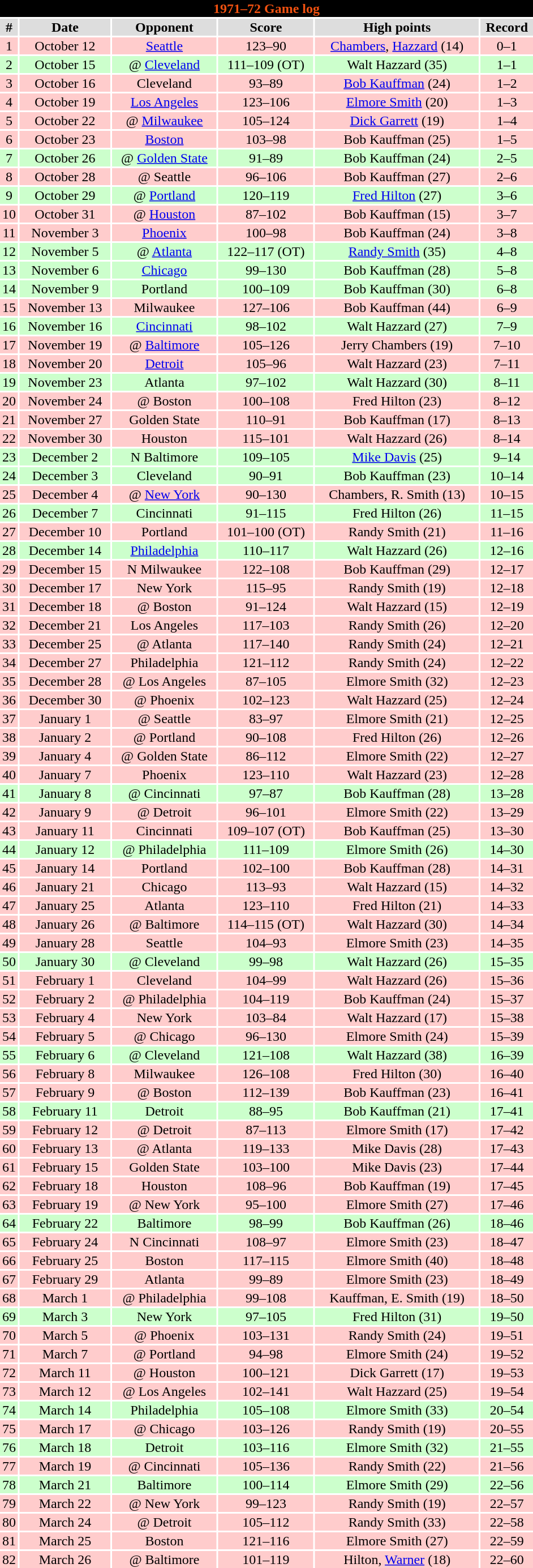<table class="toccolours collapsible" width=50% style="clear:both; margin:1.5em auto; text-align:center">
<tr>
<th colspan=11 style="background:#000000; color:#F15110;">1971–72 Game log</th>
</tr>
<tr align="center" bgcolor="#dddddd">
<td><strong>#</strong></td>
<td><strong>Date</strong></td>
<td><strong>Opponent</strong></td>
<td><strong>Score</strong></td>
<td><strong>High points</strong></td>
<td><strong>Record</strong></td>
</tr>
<tr align="center" bgcolor="ffcccc">
<td>1</td>
<td>October 12</td>
<td><a href='#'>Seattle</a></td>
<td>123–90</td>
<td><a href='#'>Chambers</a>, <a href='#'>Hazzard</a> (14)</td>
<td>0–1</td>
</tr>
<tr align="center" bgcolor="ccffcc">
<td>2</td>
<td>October 15</td>
<td>@ <a href='#'>Cleveland</a></td>
<td>111–109 (OT)</td>
<td>Walt Hazzard (35)</td>
<td>1–1</td>
</tr>
<tr align="center" bgcolor="ffcccc">
<td>3</td>
<td>October 16</td>
<td>Cleveland</td>
<td>93–89</td>
<td><a href='#'>Bob Kauffman</a> (24)</td>
<td>1–2</td>
</tr>
<tr align="center" bgcolor="ffcccc">
<td>4</td>
<td>October 19</td>
<td><a href='#'>Los Angeles</a></td>
<td>123–106</td>
<td><a href='#'>Elmore Smith</a> (20)</td>
<td>1–3</td>
</tr>
<tr align="center" bgcolor="ffcccc">
<td>5</td>
<td>October 22</td>
<td>@ <a href='#'>Milwaukee</a></td>
<td>105–124</td>
<td><a href='#'>Dick Garrett</a> (19)</td>
<td>1–4</td>
</tr>
<tr align="center" bgcolor="ffcccc">
<td>6</td>
<td>October 23</td>
<td><a href='#'>Boston</a></td>
<td>103–98</td>
<td>Bob Kauffman (25)</td>
<td>1–5</td>
</tr>
<tr align="center" bgcolor="ccffcc">
<td>7</td>
<td>October 26</td>
<td>@ <a href='#'>Golden State</a></td>
<td>91–89</td>
<td>Bob Kauffman (24)</td>
<td>2–5</td>
</tr>
<tr align="center" bgcolor="ffcccc">
<td>8</td>
<td>October 28</td>
<td>@ Seattle</td>
<td>96–106</td>
<td>Bob Kauffman (27)</td>
<td>2–6</td>
</tr>
<tr align="center" bgcolor="ccffcc">
<td>9</td>
<td>October 29</td>
<td>@ <a href='#'>Portland</a></td>
<td>120–119</td>
<td><a href='#'>Fred Hilton</a> (27)</td>
<td>3–6</td>
</tr>
<tr align="center" bgcolor="ffcccc">
<td>10</td>
<td>October 31</td>
<td>@ <a href='#'>Houston</a></td>
<td>87–102</td>
<td>Bob Kauffman (15)</td>
<td>3–7</td>
</tr>
<tr align="center" bgcolor="ffcccc">
<td>11</td>
<td>November 3</td>
<td><a href='#'>Phoenix</a></td>
<td>100–98</td>
<td>Bob Kauffman (24)</td>
<td>3–8</td>
</tr>
<tr align="center" bgcolor="ccffcc">
<td>12</td>
<td>November 5</td>
<td>@ <a href='#'>Atlanta</a></td>
<td>122–117 (OT)</td>
<td><a href='#'>Randy Smith</a> (35)</td>
<td>4–8</td>
</tr>
<tr align="center" bgcolor="ccffcc">
<td>13</td>
<td>November 6</td>
<td><a href='#'>Chicago</a></td>
<td>99–130</td>
<td>Bob Kauffman (28)</td>
<td>5–8</td>
</tr>
<tr align="center" bgcolor="ccffcc">
<td>14</td>
<td>November 9</td>
<td>Portland</td>
<td>100–109</td>
<td>Bob Kauffman (30)</td>
<td>6–8</td>
</tr>
<tr align="center" bgcolor="ffcccc">
<td>15</td>
<td>November 13</td>
<td>Milwaukee</td>
<td>127–106</td>
<td>Bob Kauffman (44)</td>
<td>6–9</td>
</tr>
<tr align="center" bgcolor="ccffcc">
<td>16</td>
<td>November 16</td>
<td><a href='#'>Cincinnati</a></td>
<td>98–102</td>
<td>Walt Hazzard (27)</td>
<td>7–9</td>
</tr>
<tr align="center" bgcolor="ffcccc">
<td>17</td>
<td>November 19</td>
<td>@ <a href='#'>Baltimore</a></td>
<td>105–126</td>
<td>Jerry Chambers (19)</td>
<td>7–10</td>
</tr>
<tr align="center" bgcolor="ffcccc">
<td>18</td>
<td>November 20</td>
<td><a href='#'>Detroit</a></td>
<td>105–96</td>
<td>Walt Hazzard (23)</td>
<td>7–11</td>
</tr>
<tr align="center" bgcolor="ccffcc">
<td>19</td>
<td>November 23</td>
<td>Atlanta</td>
<td>97–102</td>
<td>Walt Hazzard (30)</td>
<td>8–11</td>
</tr>
<tr align="center" bgcolor="ffcccc">
<td>20</td>
<td>November 24</td>
<td>@ Boston</td>
<td>100–108</td>
<td>Fred Hilton (23)</td>
<td>8–12</td>
</tr>
<tr align="center" bgcolor="ffcccc">
<td>21</td>
<td>November 27</td>
<td>Golden State</td>
<td>110–91</td>
<td>Bob Kauffman (17)</td>
<td>8–13</td>
</tr>
<tr align="center" bgcolor="ffcccc">
<td>22</td>
<td>November 30</td>
<td>Houston</td>
<td>115–101</td>
<td>Walt Hazzard (26)</td>
<td>8–14</td>
</tr>
<tr align="center" bgcolor="ccffcc">
<td>23</td>
<td>December 2</td>
<td>N Baltimore</td>
<td>109–105</td>
<td><a href='#'>Mike Davis</a> (25)</td>
<td>9–14</td>
</tr>
<tr align="center" bgcolor="ccffcc">
<td>24</td>
<td>December 3</td>
<td>Cleveland</td>
<td>90–91</td>
<td>Bob Kauffman (23)</td>
<td>10–14</td>
</tr>
<tr align="center" bgcolor="ffcccc">
<td>25</td>
<td>December 4</td>
<td>@ <a href='#'>New York</a></td>
<td>90–130</td>
<td>Chambers, R. Smith (13)</td>
<td>10–15</td>
</tr>
<tr align="center" bgcolor="ccffcc">
<td>26</td>
<td>December 7</td>
<td>Cincinnati</td>
<td>91–115</td>
<td>Fred Hilton (26)</td>
<td>11–15</td>
</tr>
<tr align="center" bgcolor="ffcccc">
<td>27</td>
<td>December 10</td>
<td>Portland</td>
<td>101–100 (OT)</td>
<td>Randy Smith (21)</td>
<td>11–16</td>
</tr>
<tr align="center" bgcolor="ccffcc">
<td>28</td>
<td>December 14</td>
<td><a href='#'>Philadelphia</a></td>
<td>110–117</td>
<td>Walt Hazzard (26)</td>
<td>12–16</td>
</tr>
<tr align="center" bgcolor="ffcccc">
<td>29</td>
<td>December 15</td>
<td>N Milwaukee</td>
<td>122–108</td>
<td>Bob Kauffman (29)</td>
<td>12–17</td>
</tr>
<tr align="center" bgcolor="ffcccc">
<td>30</td>
<td>December 17</td>
<td>New York</td>
<td>115–95</td>
<td>Randy Smith (19)</td>
<td>12–18</td>
</tr>
<tr align="center" bgcolor="ffcccc">
<td>31</td>
<td>December 18</td>
<td>@ Boston</td>
<td>91–124</td>
<td>Walt Hazzard (15)</td>
<td>12–19</td>
</tr>
<tr align="center" bgcolor="ffcccc">
<td>32</td>
<td>December 21</td>
<td>Los Angeles</td>
<td>117–103</td>
<td>Randy Smith (26)</td>
<td>12–20</td>
</tr>
<tr align="center" bgcolor="ffcccc">
<td>33</td>
<td>December 25</td>
<td>@ Atlanta</td>
<td>117–140</td>
<td>Randy Smith (24)</td>
<td>12–21</td>
</tr>
<tr align="center" bgcolor="ffcccc">
<td>34</td>
<td>December 27</td>
<td>Philadelphia</td>
<td>121–112</td>
<td>Randy Smith (24)</td>
<td>12–22</td>
</tr>
<tr align="center" bgcolor="ffcccc">
<td>35</td>
<td>December 28</td>
<td>@ Los Angeles</td>
<td>87–105</td>
<td>Elmore Smith (32)</td>
<td>12–23</td>
</tr>
<tr align="center" bgcolor="ffcccc">
<td>36</td>
<td>December 30</td>
<td>@ Phoenix</td>
<td>102–123</td>
<td>Walt Hazzard (25)</td>
<td>12–24</td>
</tr>
<tr align="center" bgcolor="ffcccc">
<td>37</td>
<td>January 1</td>
<td>@ Seattle</td>
<td>83–97</td>
<td>Elmore Smith (21)</td>
<td>12–25</td>
</tr>
<tr align="center" bgcolor="ffcccc">
<td>38</td>
<td>January 2</td>
<td>@ Portland</td>
<td>90–108</td>
<td>Fred Hilton (26)</td>
<td>12–26</td>
</tr>
<tr align="center" bgcolor="ffcccc">
<td>39</td>
<td>January 4</td>
<td>@ Golden State</td>
<td>86–112</td>
<td>Elmore Smith (22)</td>
<td>12–27</td>
</tr>
<tr align="center" bgcolor="ffcccc">
<td>40</td>
<td>January 7</td>
<td>Phoenix</td>
<td>123–110</td>
<td>Walt Hazzard (23)</td>
<td>12–28</td>
</tr>
<tr align="center" bgcolor="ccffcc">
<td>41</td>
<td>January 8</td>
<td>@ Cincinnati</td>
<td>97–87</td>
<td>Bob Kauffman (28)</td>
<td>13–28</td>
</tr>
<tr align="center" bgcolor="ffcccc">
<td>42</td>
<td>January 9</td>
<td>@ Detroit</td>
<td>96–101</td>
<td>Elmore Smith (22)</td>
<td>13–29</td>
</tr>
<tr align="center" bgcolor="ffcccc">
<td>43</td>
<td>January 11</td>
<td>Cincinnati</td>
<td>109–107 (OT)</td>
<td>Bob Kauffman (25)</td>
<td>13–30</td>
</tr>
<tr align="center" bgcolor="ccffcc">
<td>44</td>
<td>January 12</td>
<td>@ Philadelphia</td>
<td>111–109</td>
<td>Elmore Smith (26)</td>
<td>14–30</td>
</tr>
<tr align="center" bgcolor="ffcccc">
<td>45</td>
<td>January 14</td>
<td>Portland</td>
<td>102–100</td>
<td>Bob Kauffman (28)</td>
<td>14–31</td>
</tr>
<tr align="center" bgcolor="ffcccc">
<td>46</td>
<td>January 21</td>
<td>Chicago</td>
<td>113–93</td>
<td>Walt Hazzard (15)</td>
<td>14–32</td>
</tr>
<tr align="center" bgcolor="ffcccc">
<td>47</td>
<td>January 25</td>
<td>Atlanta</td>
<td>123–110</td>
<td>Fred Hilton (21)</td>
<td>14–33</td>
</tr>
<tr align="center" bgcolor="ffcccc">
<td>48</td>
<td>January 26</td>
<td>@ Baltimore</td>
<td>114–115 (OT)</td>
<td>Walt Hazzard (30)</td>
<td>14–34</td>
</tr>
<tr align="center" bgcolor="ffcccc">
<td>49</td>
<td>January 28</td>
<td>Seattle</td>
<td>104–93</td>
<td>Elmore Smith (23)</td>
<td>14–35</td>
</tr>
<tr align="center" bgcolor="ccffcc">
<td>50</td>
<td>January 30</td>
<td>@ Cleveland</td>
<td>99–98</td>
<td>Walt Hazzard (26)</td>
<td>15–35</td>
</tr>
<tr align="center" bgcolor="ffcccc">
<td>51</td>
<td>February 1</td>
<td>Cleveland</td>
<td>104–99</td>
<td>Walt Hazzard (26)</td>
<td>15–36</td>
</tr>
<tr align="center" bgcolor="ffcccc">
<td>52</td>
<td>February 2</td>
<td>@ Philadelphia</td>
<td>104–119</td>
<td>Bob Kauffman (24)</td>
<td>15–37</td>
</tr>
<tr align="center" bgcolor="ffcccc">
<td>53</td>
<td>February 4</td>
<td>New York</td>
<td>103–84</td>
<td>Walt Hazzard (17)</td>
<td>15–38</td>
</tr>
<tr align="center" bgcolor="ffcccc">
<td>54</td>
<td>February 5</td>
<td>@ Chicago</td>
<td>96–130</td>
<td>Elmore Smith (24)</td>
<td>15–39</td>
</tr>
<tr align="center" bgcolor="ccffcc">
<td>55</td>
<td>February 6</td>
<td>@ Cleveland</td>
<td>121–108</td>
<td>Walt Hazzard (38)</td>
<td>16–39</td>
</tr>
<tr align="center" bgcolor="ffcccc">
<td>56</td>
<td>February 8</td>
<td>Milwaukee</td>
<td>126–108</td>
<td>Fred Hilton (30)</td>
<td>16–40</td>
</tr>
<tr align="center" bgcolor="ffcccc">
<td>57</td>
<td>February 9</td>
<td>@ Boston</td>
<td>112–139</td>
<td>Bob Kauffman (23)</td>
<td>16–41</td>
</tr>
<tr align="center" bgcolor="ccffcc">
<td>58</td>
<td>February 11</td>
<td>Detroit</td>
<td>88–95</td>
<td>Bob Kauffman (21)</td>
<td>17–41</td>
</tr>
<tr align="center" bgcolor="ffcccc">
<td>59</td>
<td>February 12</td>
<td>@ Detroit</td>
<td>87–113</td>
<td>Elmore Smith (17)</td>
<td>17–42</td>
</tr>
<tr align="center" bgcolor="ffcccc">
<td>60</td>
<td>February 13</td>
<td>@ Atlanta</td>
<td>119–133</td>
<td>Mike Davis (28)</td>
<td>17–43</td>
</tr>
<tr align="center" bgcolor="ffcccc">
<td>61</td>
<td>February 15</td>
<td>Golden State</td>
<td>103–100</td>
<td>Mike Davis (23)</td>
<td>17–44</td>
</tr>
<tr align="center" bgcolor="ffcccc">
<td>62</td>
<td>February 18</td>
<td>Houston</td>
<td>108–96</td>
<td>Bob Kauffman (19)</td>
<td>17–45</td>
</tr>
<tr align="center" bgcolor="ffcccc">
<td>63</td>
<td>February 19</td>
<td>@ New York</td>
<td>95–100</td>
<td>Elmore Smith (27)</td>
<td>17–46</td>
</tr>
<tr align="center" bgcolor="ccffcc">
<td>64</td>
<td>February 22</td>
<td>Baltimore</td>
<td>98–99</td>
<td>Bob Kauffman (26)</td>
<td>18–46</td>
</tr>
<tr align="center" bgcolor="ffcccc">
<td>65</td>
<td>February 24</td>
<td>N Cincinnati</td>
<td>108–97</td>
<td>Elmore Smith (23)</td>
<td>18–47</td>
</tr>
<tr align="center" bgcolor="ffcccc">
<td>66</td>
<td>February 25</td>
<td>Boston</td>
<td>117–115</td>
<td>Elmore Smith (40)</td>
<td>18–48</td>
</tr>
<tr align="center" bgcolor="ffcccc">
<td>67</td>
<td>February 29</td>
<td>Atlanta</td>
<td>99–89</td>
<td>Elmore Smith (23)</td>
<td>18–49</td>
</tr>
<tr align="center" bgcolor="ffcccc">
<td>68</td>
<td>March 1</td>
<td>@ Philadelphia</td>
<td>99–108</td>
<td>Kauffman, E. Smith (19)</td>
<td>18–50</td>
</tr>
<tr align="center" bgcolor="ccffcc">
<td>69</td>
<td>March 3</td>
<td>New York</td>
<td>97–105</td>
<td>Fred Hilton (31)</td>
<td>19–50</td>
</tr>
<tr align="center" bgcolor="ffcccc">
<td>70</td>
<td>March 5</td>
<td>@ Phoenix</td>
<td>103–131</td>
<td>Randy Smith (24)</td>
<td>19–51</td>
</tr>
<tr align="center" bgcolor="ffcccc">
<td>71</td>
<td>March 7</td>
<td>@ Portland</td>
<td>94–98</td>
<td>Elmore Smith (24)</td>
<td>19–52</td>
</tr>
<tr align="center" bgcolor="ffcccc">
<td>72</td>
<td>March 11</td>
<td>@ Houston</td>
<td>100–121</td>
<td>Dick Garrett (17)</td>
<td>19–53</td>
</tr>
<tr align="center" bgcolor="ffcccc">
<td>73</td>
<td>March 12</td>
<td>@ Los Angeles</td>
<td>102–141</td>
<td>Walt Hazzard (25)</td>
<td>19–54</td>
</tr>
<tr align="center" bgcolor="ccffcc">
<td>74</td>
<td>March 14</td>
<td>Philadelphia</td>
<td>105–108</td>
<td>Elmore Smith (33)</td>
<td>20–54</td>
</tr>
<tr align="center" bgcolor="ffcccc">
<td>75</td>
<td>March 17</td>
<td>@ Chicago</td>
<td>103–126</td>
<td>Randy Smith (19)</td>
<td>20–55</td>
</tr>
<tr align="center" bgcolor="ccffcc">
<td>76</td>
<td>March 18</td>
<td>Detroit</td>
<td>103–116</td>
<td>Elmore Smith (32)</td>
<td>21–55</td>
</tr>
<tr align="center" bgcolor="ffcccc">
<td>77</td>
<td>March 19</td>
<td>@ Cincinnati</td>
<td>105–136</td>
<td>Randy Smith (22)</td>
<td>21–56</td>
</tr>
<tr align="center" bgcolor="ccffcc">
<td>78</td>
<td>March 21</td>
<td>Baltimore</td>
<td>100–114</td>
<td>Elmore Smith (29)</td>
<td>22–56</td>
</tr>
<tr align="center" bgcolor="ffcccc">
<td>79</td>
<td>March 22</td>
<td>@ New York</td>
<td>99–123</td>
<td>Randy Smith (19)</td>
<td>22–57</td>
</tr>
<tr align="center" bgcolor="ffcccc">
<td>80</td>
<td>March 24</td>
<td>@ Detroit</td>
<td>105–112</td>
<td>Randy Smith (33)</td>
<td>22–58</td>
</tr>
<tr align="center" bgcolor="ffcccc">
<td>81</td>
<td>March 25</td>
<td>Boston</td>
<td>121–116</td>
<td>Elmore Smith (27)</td>
<td>22–59</td>
</tr>
<tr align="center" bgcolor="ffcccc">
<td>82</td>
<td>March 26</td>
<td>@ Baltimore</td>
<td>101–119</td>
<td>Hilton, <a href='#'>Warner</a> (18)</td>
<td>22–60</td>
</tr>
</table>
